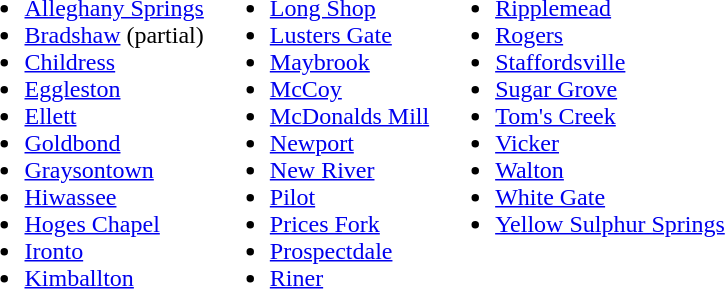<table>
<tr ---- valign="top">
<td><br><ul><li><a href='#'>Alleghany Springs</a></li><li><a href='#'>Bradshaw</a> (partial)</li><li><a href='#'>Childress</a></li><li><a href='#'>Eggleston</a></li><li><a href='#'>Ellett</a></li><li><a href='#'>Goldbond</a></li><li><a href='#'>Graysontown</a></li><li><a href='#'>Hiwassee</a></li><li><a href='#'>Hoges Chapel</a></li><li><a href='#'>Ironto</a></li><li><a href='#'>Kimballton</a></li></ul></td>
<td><br><ul><li><a href='#'>Long Shop</a></li><li><a href='#'>Lusters Gate</a></li><li><a href='#'>Maybrook</a></li><li><a href='#'>McCoy</a></li><li><a href='#'>McDonalds Mill</a></li><li><a href='#'>Newport</a></li><li><a href='#'>New River</a></li><li><a href='#'>Pilot</a></li><li><a href='#'>Prices Fork</a></li><li><a href='#'>Prospectdale</a></li><li><a href='#'>Riner</a></li></ul></td>
<td><br><ul><li><a href='#'>Ripplemead</a></li><li><a href='#'>Rogers</a></li><li><a href='#'>Staffordsville</a></li><li><a href='#'>Sugar Grove</a></li><li><a href='#'>Tom's Creek</a></li><li><a href='#'>Vicker</a></li><li><a href='#'>Walton</a></li><li><a href='#'>White Gate</a></li><li><a href='#'>Yellow Sulphur Springs</a></li></ul></td>
</tr>
</table>
